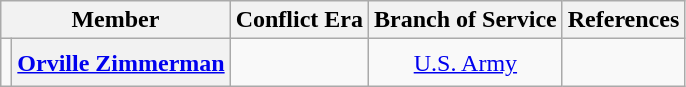<table class=wikitable style="text-align:center">
<tr>
<th scope="col" colspan="2">Member</th>
<th scope="col">Conflict Era</th>
<th scope="col">Branch of Service</th>
<th scope="col">References</th>
</tr>
<tr style="height:2em;">
<td></td>
<th scope="row"><a href='#'>Orville Zimmerman</a></th>
<td></td>
<td><a href='#'>U.S. Army</a></td>
<td></td>
</tr>
</table>
